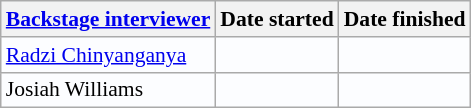<table class="wikitable" style="background:#fcfdff; font-size:90%;">
<tr>
<th><a href='#'>Backstage interviewer</a></th>
<th>Date started</th>
<th>Date finished</th>
</tr>
<tr>
<td><a href='#'>Radzi Chinyanganya</a></td>
<td></td>
<td></td>
</tr>
<tr>
<td>Josiah Williams</td>
<td></td>
<td></td>
</tr>
</table>
